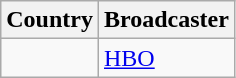<table class="wikitable">
<tr>
<th align=center>Country</th>
<th align=center>Broadcaster</th>
</tr>
<tr>
<td></td>
<td><a href='#'>HBO</a></td>
</tr>
</table>
